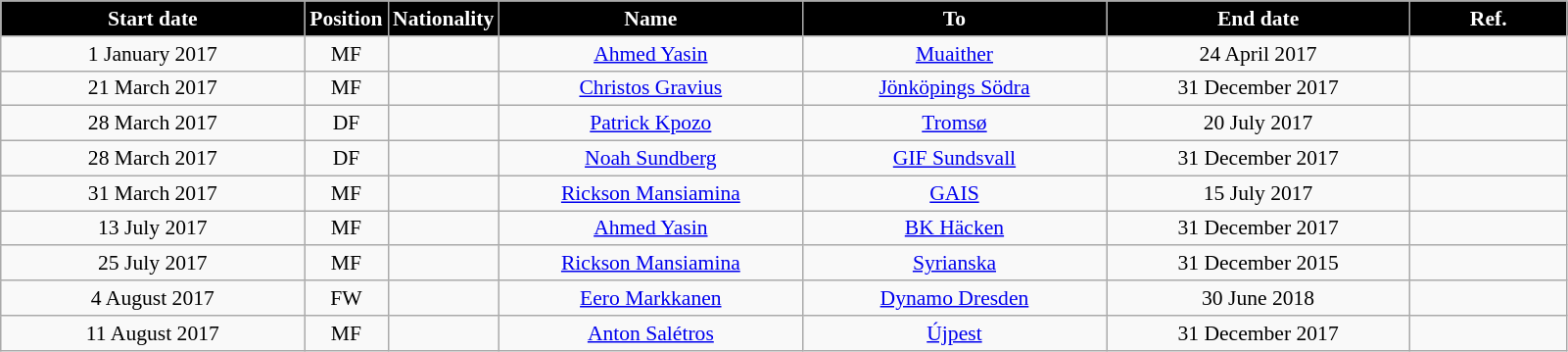<table class="wikitable"  style="text-align:center; font-size:90%; ">
<tr>
<th style="background:#000000; color:white; width:200px;">Start date</th>
<th style="background:#000000; color:white; width:50px;">Position</th>
<th style="background:#000000; color:white; width:50px;">Nationality</th>
<th style="background:#000000; color:white; width:200px;">Name</th>
<th style="background:#000000; color:white; width:200px;">To</th>
<th style="background:#000000; color:white; width:200px;">End date</th>
<th style="background:#000000; color:white; width:100px;">Ref.</th>
</tr>
<tr>
<td>1 January 2017</td>
<td>MF</td>
<td></td>
<td><a href='#'>Ahmed Yasin</a></td>
<td><a href='#'>Muaither</a></td>
<td>24 April 2017</td>
<td></td>
</tr>
<tr>
<td>21 March 2017</td>
<td>MF</td>
<td></td>
<td><a href='#'>Christos Gravius</a></td>
<td><a href='#'>Jönköpings Södra</a></td>
<td>31 December 2017</td>
<td></td>
</tr>
<tr>
<td>28 March 2017</td>
<td>DF</td>
<td></td>
<td><a href='#'>Patrick Kpozo</a></td>
<td><a href='#'>Tromsø</a></td>
<td>20 July 2017</td>
<td></td>
</tr>
<tr>
<td>28 March 2017</td>
<td>DF</td>
<td></td>
<td><a href='#'>Noah Sundberg</a></td>
<td><a href='#'>GIF Sundsvall</a></td>
<td>31 December 2017</td>
<td></td>
</tr>
<tr>
<td>31 March 2017</td>
<td>MF</td>
<td></td>
<td><a href='#'>Rickson Mansiamina</a></td>
<td><a href='#'>GAIS</a></td>
<td>15 July 2017</td>
<td></td>
</tr>
<tr>
<td>13 July 2017</td>
<td>MF</td>
<td></td>
<td><a href='#'>Ahmed Yasin</a></td>
<td><a href='#'>BK Häcken</a></td>
<td>31 December 2017</td>
<td></td>
</tr>
<tr>
<td>25 July 2017</td>
<td>MF</td>
<td></td>
<td><a href='#'>Rickson Mansiamina</a></td>
<td><a href='#'>Syrianska</a></td>
<td>31 December 2015</td>
<td></td>
</tr>
<tr>
<td>4 August 2017</td>
<td>FW</td>
<td></td>
<td><a href='#'>Eero Markkanen</a></td>
<td><a href='#'>Dynamo Dresden</a></td>
<td>30 June 2018</td>
<td></td>
</tr>
<tr>
<td>11 August 2017</td>
<td>MF</td>
<td></td>
<td><a href='#'>Anton Salétros</a></td>
<td><a href='#'>Újpest</a></td>
<td>31 December 2017</td>
<td></td>
</tr>
</table>
